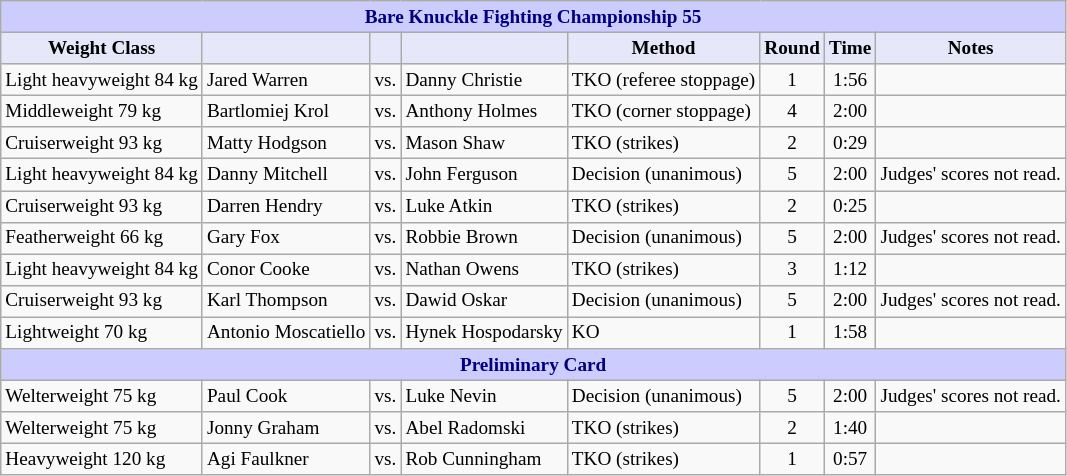<table class="wikitable" style="font-size: 80%;">
<tr>
<th colspan="8" style="background-color: #ccf; color: #000080; text-align: center;"><strong>Bare Knuckle Fighting Championship 55</strong></th>
</tr>
<tr>
<th colspan="1" style="background-color: #E6E8FA; color: #000000; text-align: center;">Weight Class</th>
<th colspan="1" style="background-color: #E6E8FA; color: #000000; text-align: center;"></th>
<th colspan="1" style="background-color: #E6E8FA; color: #000000; text-align: center;"></th>
<th colspan="1" style="background-color: #E6E8FA; color: #000000; text-align: center;"></th>
<th colspan="1" style="background-color: #E6E8FA; color: #000000; text-align: center;">Method</th>
<th colspan="1" style="background-color: #E6E8FA; color: #000000; text-align: center;">Round</th>
<th colspan="1" style="background-color: #E6E8FA; color: #000000; text-align: center;">Time</th>
<th colspan="1" style="background-color: #E6E8FA; color: #000000; text-align: center;">Notes</th>
</tr>
<tr>
<td>Light heavyweight 84 kg</td>
<td> Jared Warren</td>
<td align=center>vs.</td>
<td> Danny Christie</td>
<td>TKO (referee stoppage)</td>
<td align=center>1</td>
<td align=center>1:56</td>
<td></td>
</tr>
<tr>
<td>Middleweight 79 kg</td>
<td> Bartlomiej Krol</td>
<td align=center>vs.</td>
<td> Anthony Holmes</td>
<td>TKO (corner stoppage)</td>
<td align=center>4</td>
<td align=center>2:00</td>
<td></td>
</tr>
<tr>
<td>Cruiserweight 93 kg</td>
<td> Matty Hodgson</td>
<td align=center>vs.</td>
<td> Mason Shaw</td>
<td>TKO (strikes)</td>
<td align=center>2</td>
<td align=center>0:29</td>
<td></td>
</tr>
<tr>
<td>Light heavyweight 84 kg</td>
<td> Danny Mitchell</td>
<td align=center>vs.</td>
<td> John Ferguson</td>
<td>Decision (unanimous)</td>
<td align=center>5</td>
<td align=center>2:00</td>
<td>Judges' scores not read.</td>
</tr>
<tr>
<td>Cruiserweight 93 kg</td>
<td> Darren Hendry</td>
<td align=center>vs.</td>
<td> Luke Atkin</td>
<td>TKO (strikes)</td>
<td align=center>2</td>
<td align=center>0:25</td>
<td></td>
</tr>
<tr>
<td>Featherweight 66 kg</td>
<td> Gary Fox</td>
<td align=center>vs.</td>
<td> Robbie Brown</td>
<td>Decision (unanimous)</td>
<td align=center>5</td>
<td align=center>2:00</td>
<td>Judges' scores not read.</td>
</tr>
<tr>
<td>Light heavyweight 84 kg</td>
<td> Conor Cooke</td>
<td align=center>vs.</td>
<td> Nathan Owens</td>
<td>TKO (strikes)</td>
<td align=center>3</td>
<td align=center>1:12</td>
<td></td>
</tr>
<tr>
<td>Cruiserweight 93 kg</td>
<td> Karl Thompson</td>
<td align=center>vs.</td>
<td> Dawid Oskar</td>
<td>Decision (unanimous)</td>
<td align=center>5</td>
<td align=center>2:00</td>
<td>Judges' scores not read.</td>
</tr>
<tr>
<td>Lightweight 70 kg</td>
<td> Antonio Moscatiello</td>
<td align=center>vs.</td>
<td> Hynek Hospodarsky</td>
<td>KO</td>
<td align=center>1</td>
<td align=center>1:58</td>
<td></td>
</tr>
<tr>
<th colspan="8" style="background-color: #ccf; color: #000080; text-align: center;"><strong>Preliminary Card</strong></th>
</tr>
<tr>
<td>Welterweight 75 kg</td>
<td> Paul Cook</td>
<td align=center>vs.</td>
<td> Luke Nevin</td>
<td>Decision (unanimous)</td>
<td align=center>5</td>
<td align=center>2:00</td>
<td>Judges' scores not read.</td>
</tr>
<tr>
<td>Welterweight 75 kg</td>
<td> Jonny Graham</td>
<td align=center>vs.</td>
<td> Abel Radomski</td>
<td>TKO (strikes)</td>
<td align=center>2</td>
<td align=center>1:40</td>
<td></td>
</tr>
<tr>
<td>Heavyweight 120 kg</td>
<td> Agi Faulkner</td>
<td align=center>vs.</td>
<td> Rob Cunningham</td>
<td>TKO (strikes)</td>
<td align=center>1</td>
<td align=center>0:57</td>
<td></td>
</tr>
</table>
